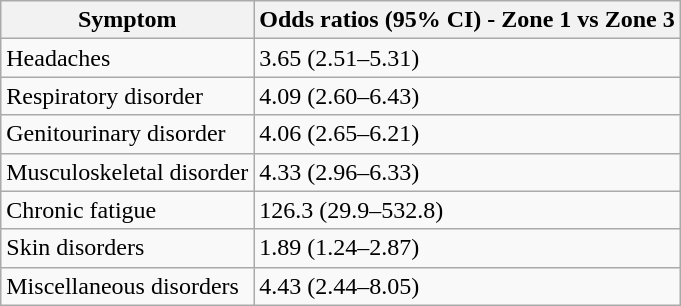<table class="wikitable">
<tr>
<th>Symptom</th>
<th>Odds ratios (95% CI) - Zone 1 vs Zone 3</th>
</tr>
<tr>
<td>Headaches</td>
<td>3.65 (2.51–5.31)</td>
</tr>
<tr>
<td>Respiratory disorder</td>
<td>4.09 (2.60–6.43)</td>
</tr>
<tr>
<td>Genitourinary disorder</td>
<td>4.06 (2.65–6.21)</td>
</tr>
<tr>
<td>Musculoskeletal disorder</td>
<td>4.33 (2.96–6.33)</td>
</tr>
<tr>
<td>Chronic fatigue</td>
<td>126.3 (29.9–532.8)</td>
</tr>
<tr>
<td>Skin disorders</td>
<td>1.89 (1.24–2.87)</td>
</tr>
<tr>
<td>Miscellaneous disorders</td>
<td>4.43 (2.44–8.05)</td>
</tr>
</table>
